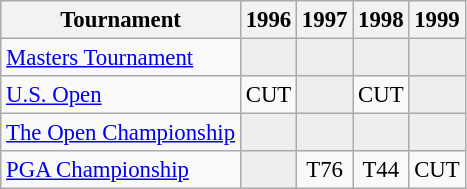<table class="wikitable" style="font-size:95%;text-align:center;">
<tr>
<th>Tournament</th>
<th>1996</th>
<th>1997</th>
<th>1998</th>
<th>1999</th>
</tr>
<tr>
<td align=left><a href='#'>Masters Tournament</a></td>
<td style="background:#eeeeee;"></td>
<td style="background:#eeeeee;"></td>
<td style="background:#eeeeee;"></td>
<td style="background:#eeeeee;"></td>
</tr>
<tr>
<td align=left><a href='#'>U.S. Open</a></td>
<td>CUT</td>
<td style="background:#eeeeee;"></td>
<td>CUT</td>
<td style="background:#eeeeee;"></td>
</tr>
<tr>
<td align=left><a href='#'>The Open Championship</a></td>
<td style="background:#eeeeee;"></td>
<td style="background:#eeeeee;"></td>
<td style="background:#eeeeee;"></td>
<td style="background:#eeeeee;"></td>
</tr>
<tr>
<td align=left><a href='#'>PGA Championship</a></td>
<td style="background:#eeeeee;"></td>
<td>T76</td>
<td>T44</td>
<td>CUT</td>
</tr>
</table>
